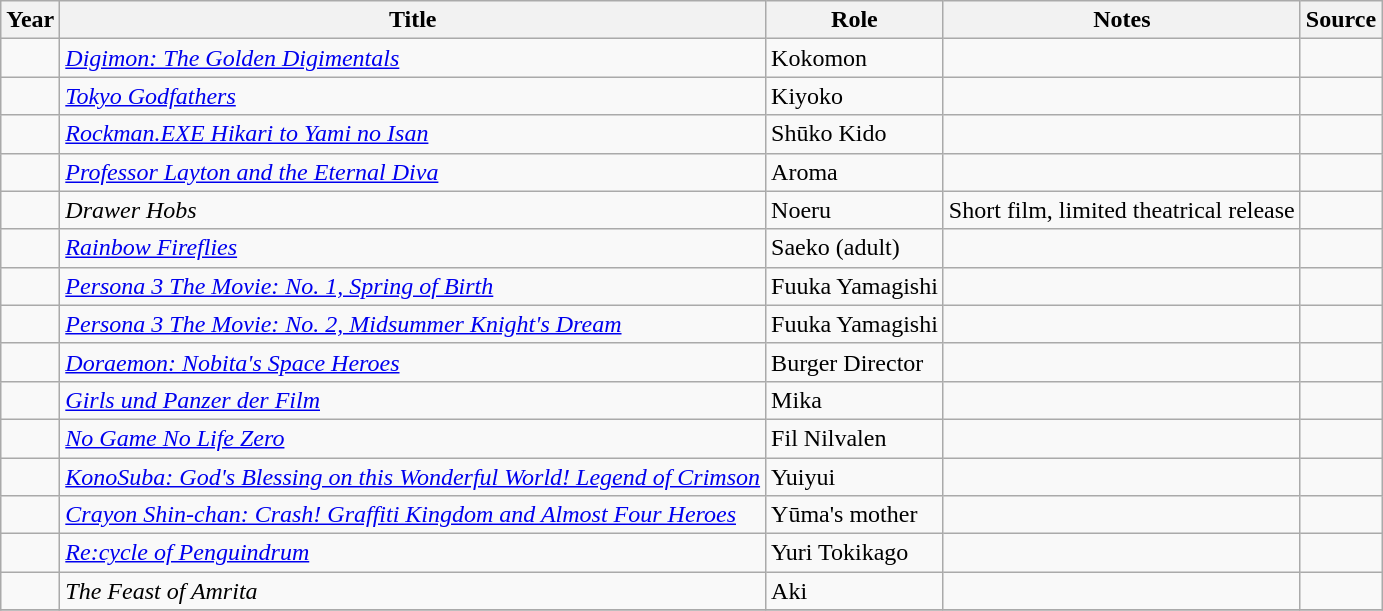<table class="wikitable sortable plainrowheaders">
<tr>
<th>Year</th>
<th>Title</th>
<th>Role</th>
<th class="unsortable">Notes</th>
<th class="unsortable">Source</th>
</tr>
<tr>
<td></td>
<td><em><a href='#'>Digimon: The Golden Digimentals</a></em></td>
<td>Kokomon</td>
<td></td>
<td></td>
</tr>
<tr>
<td></td>
<td><em><a href='#'>Tokyo Godfathers</a></em></td>
<td>Kiyoko</td>
<td></td>
<td></td>
</tr>
<tr>
<td></td>
<td><em><a href='#'>Rockman.EXE Hikari to Yami no Isan</a></em></td>
<td>Shūko Kido</td>
<td></td>
<td></td>
</tr>
<tr>
<td></td>
<td><em><a href='#'>Professor Layton and the Eternal Diva</a></em></td>
<td>Aroma</td>
<td></td>
<td></td>
</tr>
<tr>
<td></td>
<td><em>Drawer Hobs</em></td>
<td>Noeru</td>
<td>Short film, limited theatrical release</td>
<td></td>
</tr>
<tr>
<td></td>
<td><em><a href='#'>Rainbow Fireflies</a></em></td>
<td>Saeko (adult)</td>
<td></td>
<td></td>
</tr>
<tr>
<td></td>
<td><em><a href='#'>Persona 3 The Movie: No. 1, Spring of Birth</a></em></td>
<td>Fuuka Yamagishi</td>
<td></td>
<td></td>
</tr>
<tr>
<td></td>
<td><em><a href='#'>Persona 3 The Movie: No. 2, Midsummer Knight's Dream</a></em></td>
<td>Fuuka Yamagishi</td>
<td></td>
<td></td>
</tr>
<tr>
<td></td>
<td><em><a href='#'>Doraemon: Nobita's Space Heroes</a></em></td>
<td>Burger Director</td>
<td></td>
<td></td>
</tr>
<tr>
<td></td>
<td><em><a href='#'>Girls und Panzer der Film</a></em></td>
<td>Mika</td>
<td></td>
<td></td>
</tr>
<tr>
<td></td>
<td><em><a href='#'>No Game No Life Zero</a></em></td>
<td>Fil Nilvalen</td>
<td></td>
<td></td>
</tr>
<tr>
<td></td>
<td><em><a href='#'>KonoSuba: God's Blessing on this Wonderful World! Legend of Crimson</a></em></td>
<td>Yuiyui</td>
<td></td>
<td></td>
</tr>
<tr>
<td></td>
<td><em><a href='#'>Crayon Shin-chan: Crash! Graffiti Kingdom and Almost Four Heroes</a></em></td>
<td>Yūma's mother</td>
<td></td>
<td></td>
</tr>
<tr>
<td></td>
<td><em><a href='#'>Re:cycle of Penguindrum</a></em></td>
<td>Yuri Tokikago</td>
<td></td>
<td></td>
</tr>
<tr>
<td></td>
<td><em>The Feast of Amrita</em></td>
<td>Aki</td>
<td></td>
<td></td>
</tr>
<tr>
</tr>
</table>
